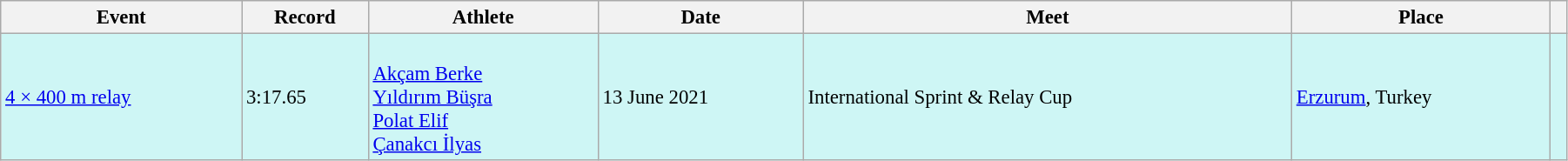<table class="wikitable" style="font-size: 95%; width: 95%;">
<tr>
<th>Event</th>
<th>Record</th>
<th>Athlete</th>
<th>Date</th>
<th>Meet</th>
<th>Place</th>
<th></th>
</tr>
<tr bgcolor=#CEF6F5>
<td><a href='#'>4 × 400 m relay</a></td>
<td>3:17.65 </td>
<td><br><a href='#'>Akçam Berke</a><br><a href='#'>Yıldırım Büşra</a><br><a href='#'>Polat Elif</a><br><a href='#'>Çanakcı İlyas</a></td>
<td>13 June 2021</td>
<td>International Sprint & Relay Cup</td>
<td><a href='#'>Erzurum</a>, Turkey</td>
<td></td>
</tr>
</table>
